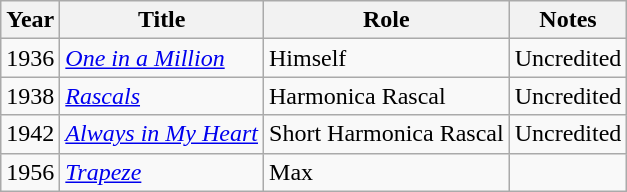<table class="wikitable">
<tr>
<th>Year</th>
<th>Title</th>
<th>Role</th>
<th>Notes</th>
</tr>
<tr>
<td>1936</td>
<td><em><a href='#'>One in a Million</a></em></td>
<td>Himself</td>
<td>Uncredited</td>
</tr>
<tr>
<td>1938</td>
<td><em><a href='#'>Rascals</a></em></td>
<td>Harmonica Rascal</td>
<td>Uncredited</td>
</tr>
<tr>
<td>1942</td>
<td><em><a href='#'>Always in My Heart</a></em></td>
<td>Short Harmonica Rascal</td>
<td>Uncredited</td>
</tr>
<tr>
<td>1956</td>
<td><em><a href='#'>Trapeze</a></em></td>
<td>Max</td>
<td></td>
</tr>
</table>
